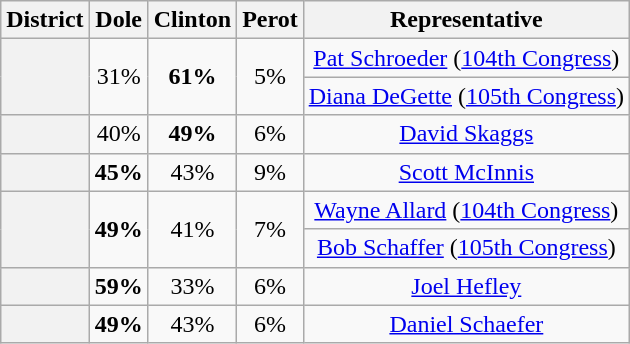<table class=wikitable>
<tr>
<th>District</th>
<th>Dole</th>
<th>Clinton</th>
<th>Perot</th>
<th>Representative</th>
</tr>
<tr align=center>
<th rowspan=2 ></th>
<td rowspan=2>31%</td>
<td rowspan=2><strong>61%</strong></td>
<td rowspan=2>5%</td>
<td><a href='#'>Pat Schroeder</a> (<a href='#'>104th Congress</a>)</td>
</tr>
<tr align=center>
<td><a href='#'>Diana DeGette</a> (<a href='#'>105th Congress</a>)</td>
</tr>
<tr align=center>
<th></th>
<td>40%</td>
<td><strong>49%</strong></td>
<td>6%</td>
<td><a href='#'>David Skaggs</a></td>
</tr>
<tr align=center>
<th></th>
<td><strong>45%</strong></td>
<td>43%</td>
<td>9%</td>
<td><a href='#'>Scott McInnis</a></td>
</tr>
<tr align=center>
<th rowspan=2 ></th>
<td rowspan=2><strong>49%</strong></td>
<td rowspan=2>41%</td>
<td rowspan=2>7%</td>
<td><a href='#'>Wayne Allard</a> (<a href='#'>104th Congress</a>)</td>
</tr>
<tr align=center>
<td><a href='#'>Bob Schaffer</a> (<a href='#'>105th Congress</a>)</td>
</tr>
<tr align=center>
<th></th>
<td><strong>59%</strong></td>
<td>33%</td>
<td>6%</td>
<td><a href='#'>Joel Hefley</a></td>
</tr>
<tr align=center>
<th></th>
<td><strong>49%</strong></td>
<td>43%</td>
<td>6%</td>
<td><a href='#'>Daniel Schaefer</a></td>
</tr>
</table>
